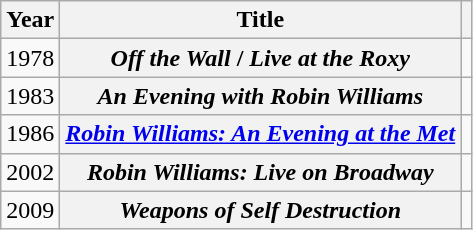<table class="wikitable plainrowheaders sortable">
<tr>
<th scope="col" class="unsortable">Year</th>
<th scope="col" class="unsortable">Title</th>
<th scope="col" class="unsortable"></th>
</tr>
<tr>
<td>1978</td>
<th scope="row"><em>Off the Wall</em> / <em>Live at the Roxy</em></th>
<td style="text-align:center;"></td>
</tr>
<tr>
<td>1983</td>
<th scope="row"><em>An Evening with Robin Williams</em></th>
<td style="text-align:center;"></td>
</tr>
<tr>
<td>1986</td>
<th scope="row"><em><a href='#'>Robin Williams: An Evening at the Met</a></em></th>
<td style="text-align:center;"></td>
</tr>
<tr>
<td>2002</td>
<th scope="row"><em>Robin Williams: Live on Broadway</em></th>
<td style="text-align:center;"></td>
</tr>
<tr>
<td>2009</td>
<th scope="row"><em>Weapons of Self Destruction</em></th>
<td style="text-align:center;"></td>
</tr>
</table>
